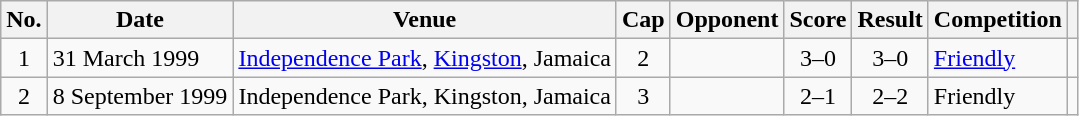<table class="wikitable sortable">
<tr>
<th scope="col">No.</th>
<th scope="col" data-sort-type="date">Date</th>
<th scope="col">Venue</th>
<th scope="col">Cap</th>
<th scope="col">Opponent</th>
<th scope="col">Score</th>
<th scope="col">Result</th>
<th scope="col">Competition</th>
<th scope="col" class="unsortable"></th>
</tr>
<tr>
<td align="center">1</td>
<td>31 March 1999</td>
<td><a href='#'>Independence Park</a>, <a href='#'>Kingston</a>, Jamaica</td>
<td align="center">2</td>
<td></td>
<td align="center">3–0</td>
<td align="center">3–0</td>
<td><a href='#'>Friendly</a></td>
<td></td>
</tr>
<tr>
<td align="center">2</td>
<td>8 September 1999</td>
<td>Independence Park, Kingston, Jamaica</td>
<td align="center">3</td>
<td></td>
<td align="center">2–1</td>
<td align="center">2–2</td>
<td>Friendly</td>
<td></td>
</tr>
</table>
